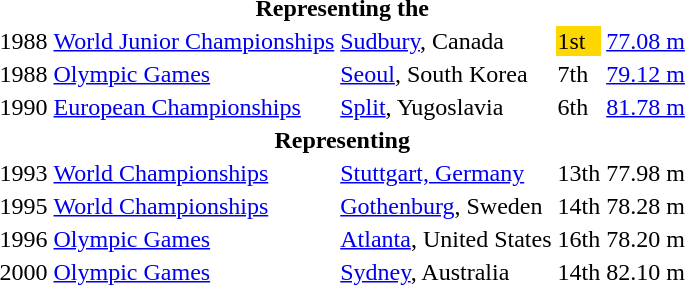<table>
<tr>
<th colspan="5">Representing the </th>
</tr>
<tr>
<td>1988</td>
<td><a href='#'>World Junior Championships</a></td>
<td><a href='#'>Sudbury</a>, Canada</td>
<td bgcolor=gold>1st</td>
<td><a href='#'>77.08 m</a></td>
</tr>
<tr>
<td>1988</td>
<td><a href='#'>Olympic Games</a></td>
<td><a href='#'>Seoul</a>, South Korea</td>
<td>7th</td>
<td><a href='#'>79.12 m</a></td>
</tr>
<tr>
<td>1990</td>
<td><a href='#'>European Championships</a></td>
<td><a href='#'>Split</a>, Yugoslavia</td>
<td>6th</td>
<td><a href='#'>81.78 m</a></td>
</tr>
<tr>
<th colspan="5">Representing </th>
</tr>
<tr>
<td>1993</td>
<td><a href='#'>World Championships</a></td>
<td><a href='#'>Stuttgart, Germany</a></td>
<td>13th</td>
<td>77.98 m</td>
</tr>
<tr>
<td>1995</td>
<td><a href='#'>World Championships</a></td>
<td><a href='#'>Gothenburg</a>, Sweden</td>
<td>14th</td>
<td>78.28 m</td>
</tr>
<tr>
<td>1996</td>
<td><a href='#'>Olympic Games</a></td>
<td><a href='#'>Atlanta</a>, United States</td>
<td>16th</td>
<td>78.20 m</td>
</tr>
<tr>
<td>2000</td>
<td><a href='#'>Olympic Games</a></td>
<td><a href='#'>Sydney</a>, Australia</td>
<td>14th</td>
<td>82.10 m</td>
</tr>
</table>
